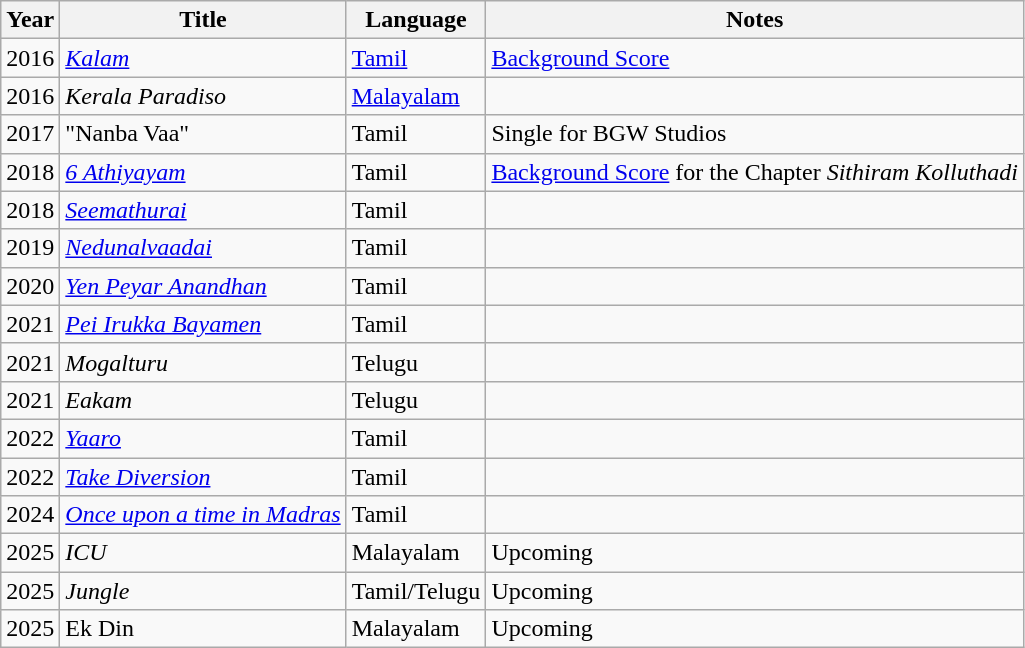<table class="wikitable sortable">
<tr>
<th>Year</th>
<th>Title</th>
<th>Language</th>
<th>Notes</th>
</tr>
<tr>
<td>2016</td>
<td><em><a href='#'>Kalam</a></em></td>
<td><a href='#'>Tamil</a></td>
<td><a href='#'>Background Score</a></td>
</tr>
<tr>
<td>2016</td>
<td><em>Kerala Paradiso</em></td>
<td><a href='#'>Malayalam</a></td>
<td></td>
</tr>
<tr>
<td>2017</td>
<td>"Nanba Vaa"</td>
<td>Tamil</td>
<td>Single for BGW Studios</td>
</tr>
<tr>
<td>2018</td>
<td><em><a href='#'>6 Athiyayam</a></em></td>
<td>Tamil</td>
<td><a href='#'>Background Score</a> for the Chapter <em>Sithiram Kolluthadi</em></td>
</tr>
<tr>
<td>2018</td>
<td><em><a href='#'>Seemathurai</a></em></td>
<td>Tamil</td>
<td></td>
</tr>
<tr>
<td>2019</td>
<td><em><a href='#'>Nedunalvaadai</a></em></td>
<td>Tamil</td>
<td></td>
</tr>
<tr>
<td>2020</td>
<td><em><a href='#'>Yen Peyar Anandhan</a></em></td>
<td>Tamil</td>
<td></td>
</tr>
<tr>
<td>2021</td>
<td><em><a href='#'>Pei Irukka Bayamen</a></em></td>
<td>Tamil</td>
<td></td>
</tr>
<tr>
<td>2021</td>
<td><em>Mogalturu</em></td>
<td>Telugu</td>
<td></td>
</tr>
<tr>
<td>2021</td>
<td><em>Eakam</em></td>
<td>Telugu</td>
<td></td>
</tr>
<tr>
<td>2022</td>
<td><em><a href='#'>Yaaro</a></em></td>
<td>Tamil</td>
<td></td>
</tr>
<tr>
<td>2022</td>
<td><em><a href='#'>Take Diversion</a></em></td>
<td>Tamil</td>
<td></td>
</tr>
<tr>
<td>2024</td>
<td><em><a href='#'>Once upon a time in Madras</a></em></td>
<td>Tamil</td>
<td></td>
</tr>
<tr>
<td>2025</td>
<td><em>ICU</em></td>
<td>Malayalam</td>
<td>Upcoming</td>
</tr>
<tr>
<td>2025</td>
<td><em>Jungle</em></td>
<td>Tamil/Telugu</td>
<td>Upcoming</td>
</tr>
<tr>
<td>2025</td>
<td>Ek Din</td>
<td>Malayalam</td>
<td>Upcoming</td>
</tr>
</table>
